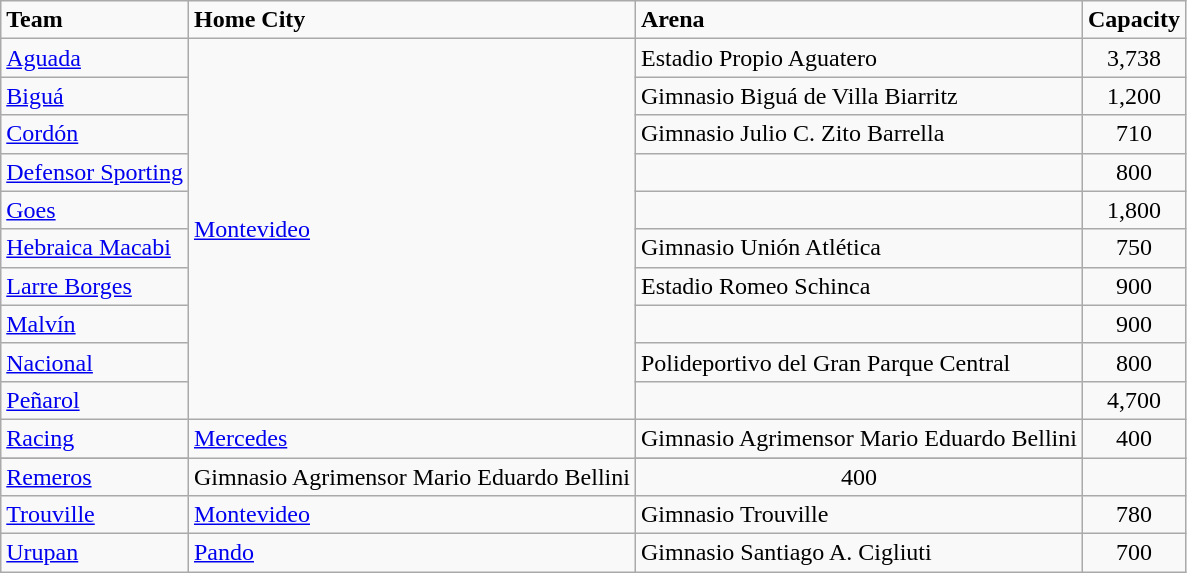<table class="wikitable sortable">
<tr>
<td><strong>Team</strong></td>
<td><strong>Home City</strong></td>
<td><strong>Arena</strong></td>
<td><strong>Capacity</strong></td>
</tr>
<tr align=left>
<td><a href='#'>Aguada</a></td>
<td rowspan=10> <a href='#'>Montevideo</a></td>
<td>Estadio Propio Aguatero</td>
<td align="center">3,738</td>
</tr>
<tr align=left>
<td><a href='#'>Biguá</a></td>
<td>Gimnasio Biguá de Villa Biarritz</td>
<td align="center">1,200</td>
</tr>
<tr align=left>
<td><a href='#'>Cordón</a></td>
<td>Gimnasio Julio C. Zito Barrella</td>
<td align="center">710</td>
</tr>
<tr align=left>
<td><a href='#'>Defensor Sporting</a></td>
<td></td>
<td align="center">800</td>
</tr>
<tr align=left>
<td><a href='#'>Goes</a></td>
<td></td>
<td align="center">1,800</td>
</tr>
<tr align=left>
<td><a href='#'>Hebraica Macabi</a></td>
<td>Gimnasio Unión Atlética</td>
<td align="center">750</td>
</tr>
<tr align=left>
<td><a href='#'>Larre Borges</a></td>
<td>Estadio Romeo Schinca</td>
<td align="center">900</td>
</tr>
<tr align=left>
<td><a href='#'>Malvín</a></td>
<td></td>
<td align="center">900</td>
</tr>
<tr align=left>
<td><a href='#'>Nacional</a></td>
<td>Polideportivo del Gran Parque Central</td>
<td align="center">800</td>
</tr>
<tr align=left>
<td><a href='#'>Peñarol</a></td>
<td></td>
<td align="center">4,700</td>
</tr>
<tr align=left>
<td><a href='#'>Racing</a></td>
<td rowspan=2> <a href='#'>Mercedes</a></td>
<td>Gimnasio Agrimensor Mario Eduardo Bellini</td>
<td align="center">400</td>
</tr>
<tr align=left>
</tr>
<tr align=left>
<td><a href='#'>Remeros</a></td>
<td>Gimnasio Agrimensor Mario Eduardo Bellini</td>
<td align="center">400</td>
</tr>
<tr align=left>
<td><a href='#'>Trouville</a></td>
<td> <a href='#'>Montevideo</a></td>
<td>Gimnasio Trouville</td>
<td align="center">780</td>
</tr>
<tr align=left>
<td><a href='#'>Urupan</a></td>
<td> <a href='#'>Pando</a></td>
<td>Gimnasio Santiago A. Cigliuti</td>
<td align="center">700</td>
</tr>
</table>
